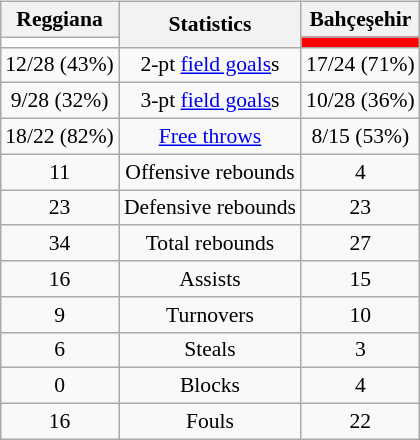<table style="width:100%;">
<tr>
<td valign=top align=right width=33%><br>











</td>
<td style="vertical-align:top; align:center; width:33%;"><br><table style="width:100%;">
<tr>
<td style="width=50%;"></td>
<td></td>
<td style="width=50%;"></td>
</tr>
</table>
<table class="wikitable" style="font-size:90%; text-align:center; margin:auto;" align=center>
<tr>
<th>Reggiana</th>
<th rowspan=2>Statistics</th>
<th>Bahçeşehir</th>
</tr>
<tr>
<td style="background:white;"></td>
<td style="background:red;"></td>
</tr>
<tr>
<td>12/28 (43%)</td>
<td>2-pt <a href='#'>field goals</a>s</td>
<td>17/24 (71%)</td>
</tr>
<tr>
<td>9/28 (32%)</td>
<td>3-pt <a href='#'>field goals</a>s</td>
<td>10/28 (36%)</td>
</tr>
<tr>
<td>18/22 (82%)</td>
<td><a href='#'>Free throws</a></td>
<td>8/15 (53%)</td>
</tr>
<tr>
<td>11</td>
<td>Offensive rebounds</td>
<td>4</td>
</tr>
<tr>
<td>23</td>
<td>Defensive rebounds</td>
<td>23</td>
</tr>
<tr>
<td>34</td>
<td>Total rebounds</td>
<td>27</td>
</tr>
<tr>
<td>16</td>
<td>Assists</td>
<td>15</td>
</tr>
<tr>
<td>9</td>
<td>Turnovers</td>
<td>10</td>
</tr>
<tr>
<td>6</td>
<td>Steals</td>
<td>3</td>
</tr>
<tr>
<td>0</td>
<td>Blocks</td>
<td>4</td>
</tr>
<tr>
<td>16</td>
<td>Fouls</td>
<td>22</td>
</tr>
</table>
</td>
<td style="vertical-align:top; align:left; width:33%;"><br>













</td>
</tr>
</table>
